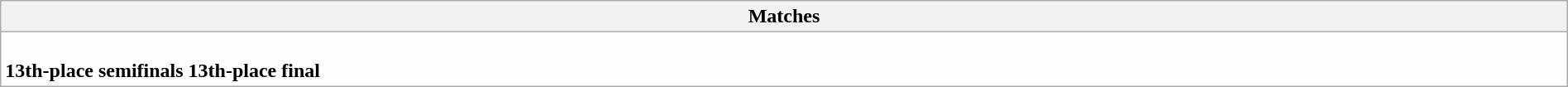<table class="wikitable collapsible collapsed" style="background:#fefefe; width:100%;">
<tr>
<th>Matches</th>
</tr>
<tr>
<td><br><strong>13th-place semifinals</strong>

<strong>13th-place final</strong>
</td>
</tr>
</table>
